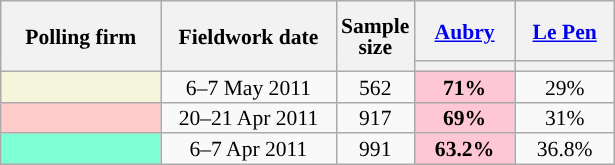<table class="wikitable sortable" style="text-align:center;font-size:90%;line-height:14px;">
<tr style="height:40px;">
<th style="width:100px;" rowspan="2">Polling firm</th>
<th style="width:110px;" rowspan="2">Fieldwork date</th>
<th style="width:35px;" rowspan="2">Sample<br>size</th>
<th class="unsortable" style="width:60px;"><a href='#'>Aubry</a><br></th>
<th class="unsortable" style="width:60px;"><a href='#'>Le Pen</a><br></th>
</tr>
<tr>
<th style="background:"></th>
<th style="background:"></th>
</tr>
<tr>
<td style="background:beige;"></td>
<td data-sort-value="2011-05-07">6–7 May 2011</td>
<td>562</td>
<td style="background:#FFC6D5;"><strong>71%</strong></td>
<td>29%</td>
</tr>
<tr>
<td style="background:#FFCCCC;"></td>
<td data-sort-value="2011-04-21">20–21 Apr 2011</td>
<td>917</td>
<td style="background:#FFC6D5;"><strong>69%</strong></td>
<td>31%</td>
</tr>
<tr>
<td style="background:aquamarine;"></td>
<td data-sort-value="2011-04-07">6–7 Apr 2011</td>
<td>991</td>
<td style="background:#FFC6D5;"><strong>63.2%</strong></td>
<td>36.8%</td>
</tr>
</table>
